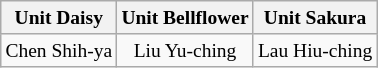<table class="wikitable" style="text-align:center; font-size:small">
<tr>
<th>Unit Daisy</th>
<th>Unit Bellflower</th>
<th>Unit Sakura</th>
</tr>
<tr>
<td>Chen Shih-ya<br></td>
<td>Liu Yu-ching<br></td>
<td>Lau Hiu-ching<br></td>
</tr>
</table>
